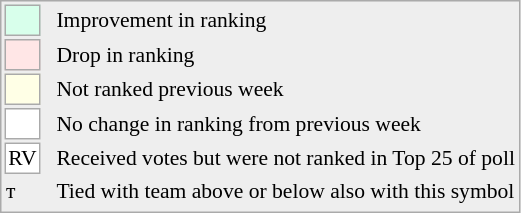<table style="font-size:90%; border:1px solid #aaa; white-space:nowrap; background:#eee;">
<tr>
<td style="background:#d8ffeb; width:20px; border:1px solid #aaa;"> </td>
<td rowspan=6> </td>
<td>Improvement in ranking</td>
</tr>
<tr>
<td style="background:#ffe6e6; width:20px; border:1px solid #aaa;"> </td>
<td>Drop in ranking</td>
</tr>
<tr>
<td style="background:#ffffe6; width:20px; border:1px solid #aaa;"> </td>
<td>Not ranked previous week</td>
</tr>
<tr>
<td style="background:#fff; width:20px; border:1px solid #aaa;"> </td>
<td>No change in ranking from previous week</td>
</tr>
<tr>
<td style="text-align:center; width:20px; border:1px solid #aaa; background:white;">RV</td>
<td>Received votes but were not ranked in Top 25 of poll</td>
</tr>
<tr>
<td>т</td>
<td>Tied with team above or below also with this symbol</td>
</tr>
<tr>
</tr>
</table>
